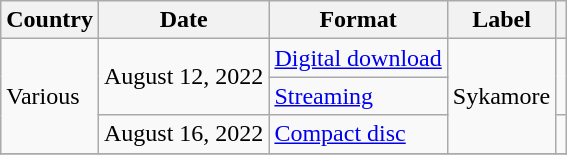<table class="wikitable">
<tr>
<th>Country</th>
<th>Date</th>
<th>Format</th>
<th>Label</th>
<th></th>
</tr>
<tr>
<td rowspan="3">Various</td>
<td rowspan="2">August 12, 2022</td>
<td><a href='#'>Digital download</a></td>
<td rowspan="3">Sykamore</td>
<td rowspan="2"></td>
</tr>
<tr>
<td><a href='#'>Streaming</a></td>
</tr>
<tr>
<td>August 16, 2022</td>
<td><a href='#'>Compact disc</a></td>
<td></td>
</tr>
<tr>
</tr>
</table>
